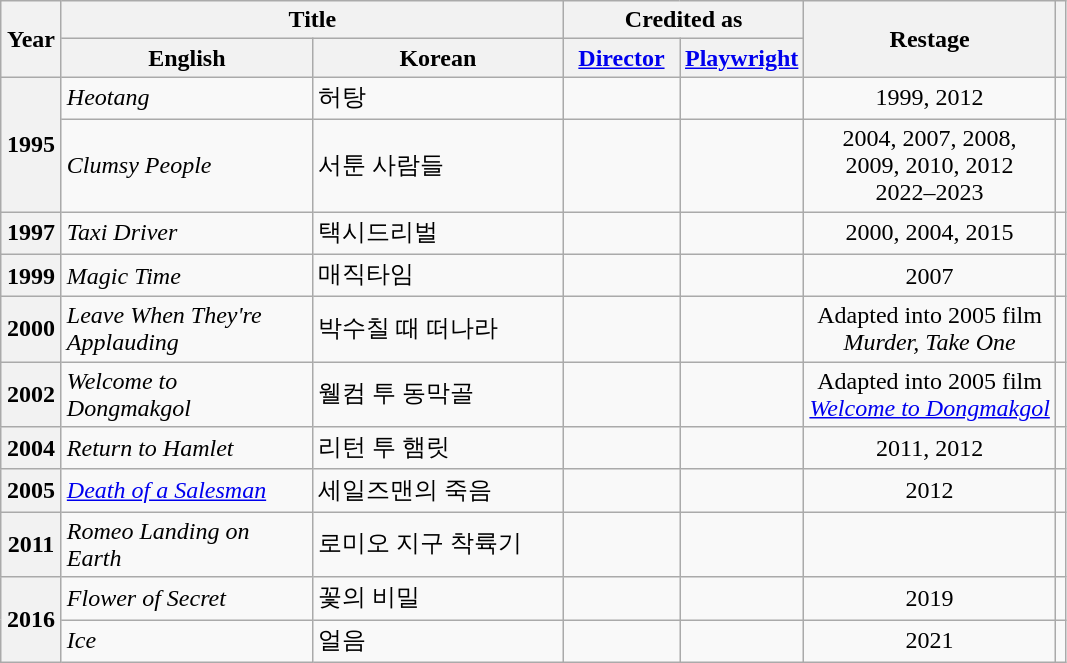<table class="wikitable plainrowheaders sortable">
<tr>
<th scope="col" rowspan="2" style="width:33px;">Year</th>
<th scope="col" colspan="2">Title</th>
<th scope="col" colspan="2">Credited as</th>
<th scope="col" rowspan="2">Restage</th>
<th scope="col" rowspan="2"class="unsortable"></th>
</tr>
<tr>
<th width="160">English</th>
<th width="160">Korean</th>
<th width="70" class="unsortable"><a href='#'>Director</a></th>
<th width="70" class="unsortable"><a href='#'>Playwright</a></th>
</tr>
<tr>
<th rowspan="2" scope="row">1995</th>
<td><em>Heotang</em></td>
<td>허탕</td>
<td></td>
<td></td>
<td style="text-align:center;">1999, 2012</td>
<td></td>
</tr>
<tr>
<td><em>Clumsy People</em></td>
<td>서툰 사람들</td>
<td></td>
<td></td>
<td style="text-align:center;">2004, 2007, 2008,<br>2009, 2010, 2012<br>2022–2023</td>
<td></td>
</tr>
<tr>
<th scope="row">1997</th>
<td><em>Taxi Driver</em></td>
<td>택시드리벌</td>
<td></td>
<td></td>
<td style="text-align:center;">2000, 2004, 2015</td>
<td></td>
</tr>
<tr>
<th scope="row">1999</th>
<td><em>Magic Time</em></td>
<td>매직타임</td>
<td></td>
<td></td>
<td style="text-align:center;">2007</td>
<td></td>
</tr>
<tr>
<th scope="row">2000</th>
<td><em>Leave When They're Applauding</em></td>
<td>박수칠 때 떠나라</td>
<td></td>
<td></td>
<td style="text-align:center;">Adapted into 2005 film<br><em>Murder, Take One</em></td>
<td></td>
</tr>
<tr>
<th scope="row">2002</th>
<td><em>Welcome to Dongmakgol</em></td>
<td>웰컴 투 동막골</td>
<td></td>
<td></td>
<td style="text-align:center;">Adapted into 2005 film<br><em><a href='#'>Welcome to Dongmakgol</a></em></td>
<td></td>
</tr>
<tr>
<th scope="row">2004</th>
<td><em>Return to Hamlet</em></td>
<td>리턴 투 햄릿</td>
<td></td>
<td></td>
<td style="text-align:center;">2011, 2012</td>
<td></td>
</tr>
<tr>
<th scope="row">2005</th>
<td><em><a href='#'>Death of a Salesman</a></em></td>
<td>세일즈맨의 죽음</td>
<td></td>
<td></td>
<td style="text-align:center;">2012</td>
<td></td>
</tr>
<tr>
<th scope="row">2011</th>
<td><em>Romeo Landing on Earth</em></td>
<td>로미오 지구 착륙기</td>
<td></td>
<td></td>
<td></td>
<td></td>
</tr>
<tr>
<th rowspan="2" scope="row">2016</th>
<td><em>Flower of Secret</em></td>
<td>꽃의 비밀</td>
<td></td>
<td></td>
<td style="text-align:center;">2019</td>
<td></td>
</tr>
<tr>
<td><em>Ice</em></td>
<td>얼음</td>
<td></td>
<td></td>
<td style="text-align:center;">2021</td>
<td></td>
</tr>
</table>
